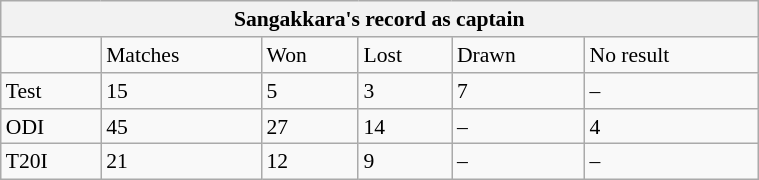<table class="wikitable" style="float: right; margin-left: 1em; width: 40%; font-size: 90%;" cellspacing="5">
<tr>
<th colspan="7"><strong>Sangakkara's record as captain</strong></th>
</tr>
<tr>
<td> </td>
<td>Matches</td>
<td>Won</td>
<td>Lost</td>
<td>Drawn</td>
<td>No result</td>
</tr>
<tr>
<td>Test</td>
<td>15</td>
<td>5</td>
<td>3</td>
<td>7</td>
<td>–</td>
</tr>
<tr>
<td>ODI</td>
<td>45</td>
<td>27</td>
<td>14</td>
<td>–</td>
<td>4</td>
</tr>
<tr>
<td>T20I</td>
<td>21</td>
<td>12</td>
<td>9</td>
<td>–</td>
<td>–</td>
</tr>
</table>
